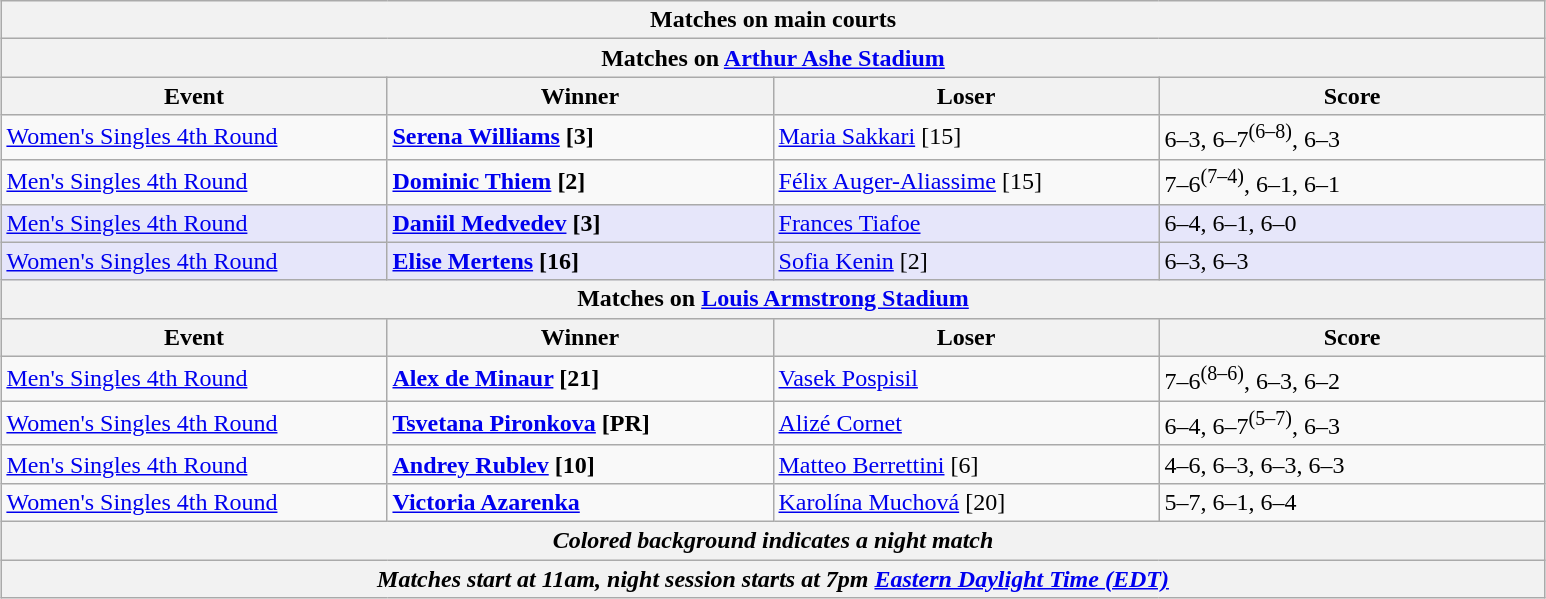<table class="wikitable" style="margin:auto;">
<tr>
<th colspan="4" style="white-space:nowrap;">Matches on main courts</th>
</tr>
<tr>
<th colspan="4"><strong>Matches on <a href='#'>Arthur Ashe Stadium</a></strong></th>
</tr>
<tr>
<th width=250>Event</th>
<th width=250>Winner</th>
<th width=250>Loser</th>
<th width=250>Score</th>
</tr>
<tr>
<td><a href='#'>Women's Singles 4th Round</a></td>
<td><strong> <a href='#'>Serena Williams</a> [3]</strong></td>
<td> <a href='#'>Maria Sakkari</a> [15]</td>
<td>6–3, 6–7<sup>(6–8)</sup>, 6–3</td>
</tr>
<tr>
<td><a href='#'>Men's Singles 4th Round</a></td>
<td><strong> <a href='#'>Dominic Thiem</a> [2]</strong></td>
<td> <a href='#'>Félix Auger-Aliassime</a> [15]</td>
<td>7–6<sup>(7–4)</sup>, 6–1, 6–1</td>
</tr>
<tr bgcolor="lavender">
<td><a href='#'>Men's Singles 4th Round</a></td>
<td><strong> <a href='#'>Daniil Medvedev</a> [3]</strong></td>
<td> <a href='#'>Frances Tiafoe</a></td>
<td>6–4, 6–1, 6–0</td>
</tr>
<tr bgcolor="lavender">
<td><a href='#'>Women's Singles 4th Round</a></td>
<td><strong> <a href='#'>Elise Mertens</a> [16]</strong></td>
<td> <a href='#'>Sofia Kenin</a> [2]</td>
<td>6–3, 6–3</td>
</tr>
<tr>
<th colspan="4"><strong>Matches on <a href='#'>Louis Armstrong Stadium</a></strong></th>
</tr>
<tr>
<th width=250>Event</th>
<th width=250>Winner</th>
<th width=250>Loser</th>
<th width=250>Score</th>
</tr>
<tr>
<td><a href='#'>Men's Singles 4th Round</a></td>
<td><strong> <a href='#'>Alex de Minaur</a> [21]</strong></td>
<td> <a href='#'>Vasek Pospisil</a></td>
<td>7–6<sup>(8–6)</sup>, 6–3, 6–2</td>
</tr>
<tr>
<td><a href='#'>Women's Singles 4th Round</a></td>
<td><strong> <a href='#'>Tsvetana Pironkova</a> [PR]</strong></td>
<td> <a href='#'>Alizé Cornet</a></td>
<td>6–4, 6–7<sup>(5–7)</sup>, 6–3</td>
</tr>
<tr>
<td><a href='#'>Men's Singles 4th Round</a></td>
<td><strong> <a href='#'>Andrey Rublev</a> [10]</strong></td>
<td> <a href='#'>Matteo Berrettini</a> [6]</td>
<td>4–6, 6–3, 6–3, 6–3</td>
</tr>
<tr>
<td><a href='#'>Women's Singles 4th Round</a></td>
<td><strong> <a href='#'>Victoria Azarenka</a></strong></td>
<td> <a href='#'>Karolína Muchová</a> [20]</td>
<td>5–7, 6–1, 6–4</td>
</tr>
<tr>
<th colspan=4><em>Colored background indicates a night match</em></th>
</tr>
<tr>
<th colspan=4><em>Matches start at 11am, night session starts at 7pm <a href='#'>Eastern Daylight Time (EDT)</a></em></th>
</tr>
</table>
